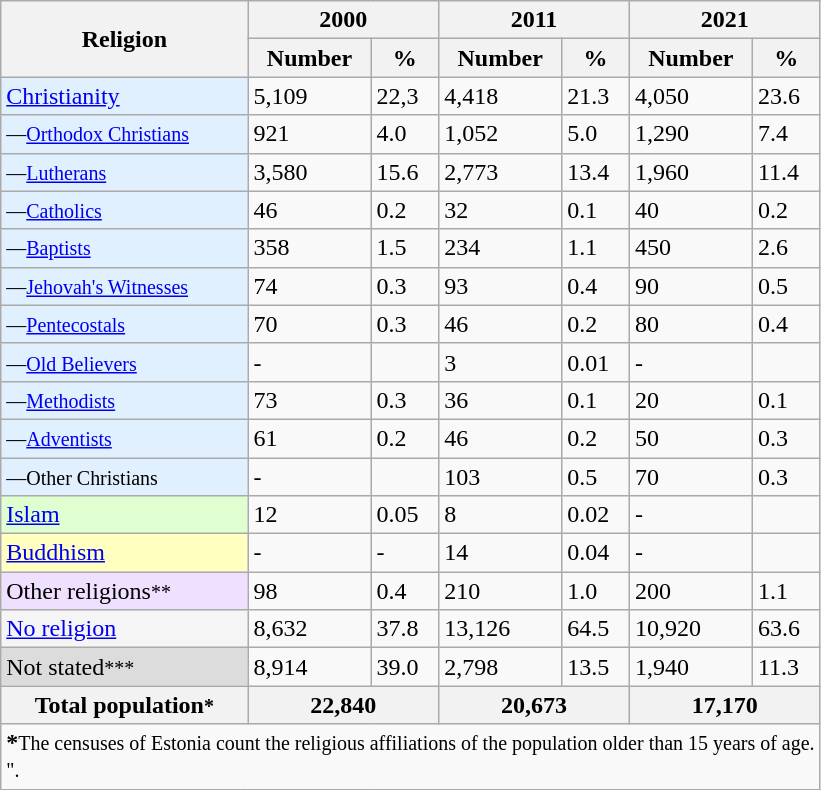<table class="wikitable">
<tr>
<th rowspan="2">Religion</th>
<th style="text-align:center;" colspan="2">2000</th>
<th style="text-align:center;" colspan="2">2011</th>
<th style="text-align:center;" colspan="2">2021</th>
</tr>
<tr>
<th>Number</th>
<th>%</th>
<th>Number</th>
<th>%</th>
<th>Number</th>
<th>%</th>
</tr>
<tr>
<td style="background:#E0F0FF;"><a href='#'>Christianity</a></td>
<td>5,109</td>
<td>22,3</td>
<td>4,418</td>
<td>21.3</td>
<td>4,050</td>
<td>23.6</td>
</tr>
<tr>
<td style="background:#E0F0FF;"><small>—<a href='#'>Orthodox Christians</a></small></td>
<td>921</td>
<td>4.0</td>
<td>1,052</td>
<td>5.0</td>
<td>1,290</td>
<td>7.4</td>
</tr>
<tr>
<td style="background:#E0F0FF;"><small>—<a href='#'>Lutherans</a></small></td>
<td>3,580</td>
<td>15.6</td>
<td>2,773</td>
<td>13.4</td>
<td>1,960</td>
<td>11.4</td>
</tr>
<tr>
<td style="background:#E0F0FF;"><small>—<a href='#'>Catholics</a></small></td>
<td>46</td>
<td>0.2</td>
<td>32</td>
<td>0.1</td>
<td>40</td>
<td>0.2</td>
</tr>
<tr>
<td style="background:#E0F0FF;"><small>—<a href='#'>Baptists</a></small></td>
<td>358</td>
<td>1.5</td>
<td>234</td>
<td>1.1</td>
<td>450</td>
<td>2.6</td>
</tr>
<tr>
<td style="background:#E0F0FF;"><small>—<a href='#'>Jehovah's Witnesses</a></small></td>
<td>74</td>
<td>0.3</td>
<td>93</td>
<td>0.4</td>
<td>90</td>
<td>0.5</td>
</tr>
<tr>
<td style="background:#E0F0FF;"><small>—<a href='#'>Pentecostals</a></small></td>
<td>70</td>
<td>0.3</td>
<td>46</td>
<td>0.2</td>
<td>80</td>
<td>0.4</td>
</tr>
<tr>
<td style="background:#E0F0FF;"><small>—<a href='#'>Old Believers</a></small></td>
<td>-</td>
<td></td>
<td>3</td>
<td>0.01</td>
<td>-</td>
<td></td>
</tr>
<tr>
<td style="background:#E0F0FF;"><small>—<a href='#'>Methodists</a></small></td>
<td>73</td>
<td>0.3</td>
<td>36</td>
<td>0.1</td>
<td>20</td>
<td>0.1</td>
</tr>
<tr>
<td style="background:#E0F0FF;"><small>—<a href='#'>Adventists</a></small></td>
<td>61</td>
<td>0.2</td>
<td>46</td>
<td>0.2</td>
<td>50</td>
<td>0.3</td>
</tr>
<tr>
<td style="background:#E0F0FF;"><small>—Other Christians</small></td>
<td>-</td>
<td></td>
<td>103</td>
<td>0.5</td>
<td>70</td>
<td>0.3</td>
</tr>
<tr>
<td style="background:#E0FFD0;"><a href='#'>Islam</a></td>
<td>12</td>
<td>0.05</td>
<td>8</td>
<td>0.02</td>
<td>-</td>
<td></td>
</tr>
<tr>
<td style="background:#FFFFC0;"><a href='#'>Buddhism</a></td>
<td>-</td>
<td>-</td>
<td>14</td>
<td>0.04</td>
<td>-</td>
<td></td>
</tr>
<tr>
<td style="background:#F0E0FF;">Other religions<small>**</small></td>
<td>98</td>
<td>0.4</td>
<td>210</td>
<td>1.0</td>
<td>200</td>
<td>1.1</td>
</tr>
<tr>
<td style="background:#F5F5F5;"><a href='#'>No religion</a></td>
<td>8,632</td>
<td>37.8</td>
<td>13,126</td>
<td>64.5</td>
<td>10,920</td>
<td>63.6</td>
</tr>
<tr>
<td style="background:#DCDCDC;">Not stated<small>***</small></td>
<td>8,914</td>
<td>39.0</td>
<td>2,798</td>
<td>13.5</td>
<td>1,940</td>
<td>11.3</td>
</tr>
<tr>
<th>Total population<small>*</small></th>
<th colspan="2">22,840</th>
<th colspan="2">20,673</th>
<th colspan="2">17,170</th>
</tr>
<tr>
<td colspan="7"><strong>*</strong><small>The censuses of Estonia count the religious affiliations of the population older than 15 years of age.</small><br><small>".</small></td>
</tr>
</table>
